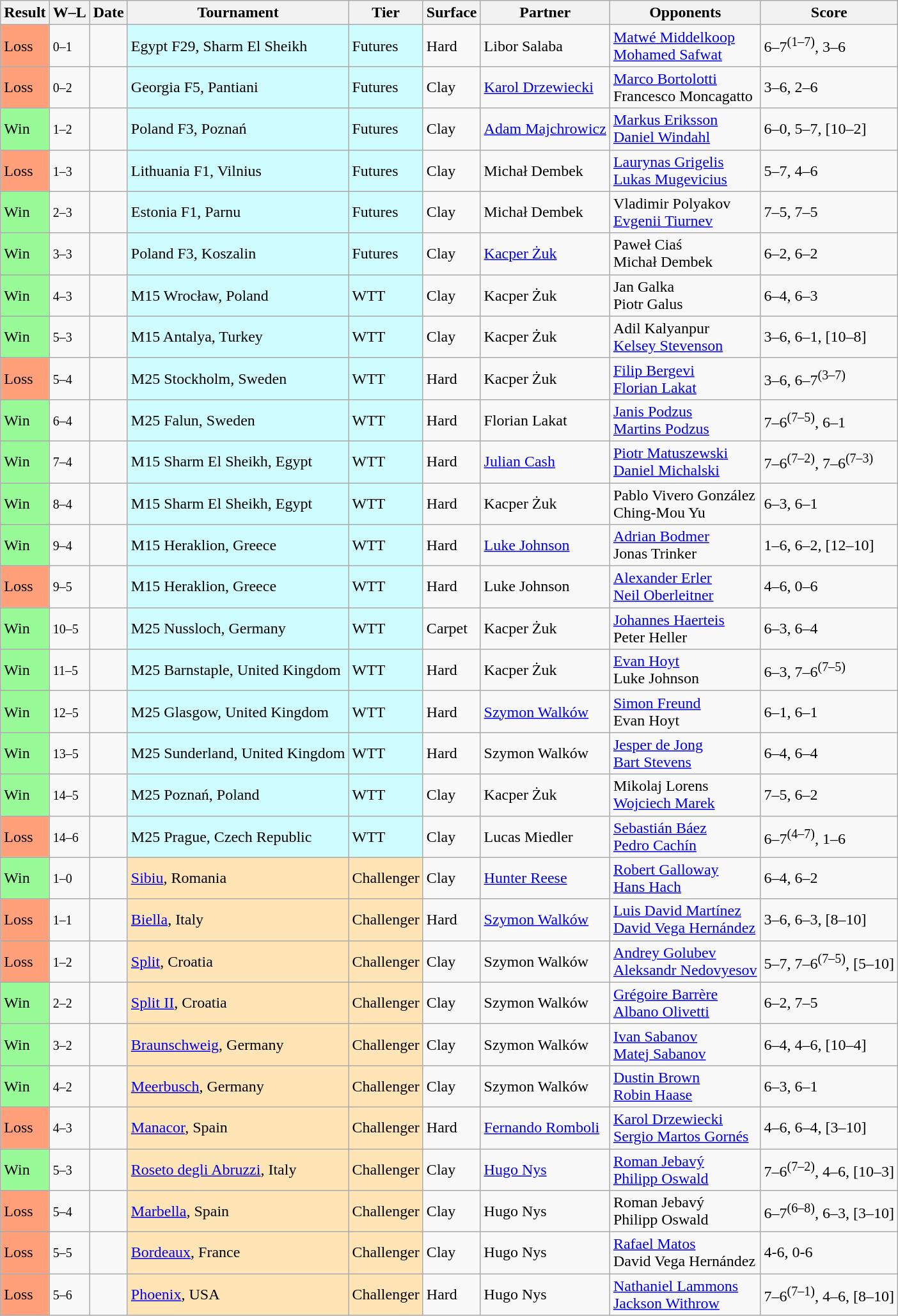<table class="sortable wikitable nowrap">
<tr>
<th>Result</th>
<th class="unsortable">W–L</th>
<th>Date</th>
<th>Tournament</th>
<th>Tier</th>
<th>Surface</th>
<th>Partner</th>
<th>Opponents</th>
<th class="unsortable">Score</th>
</tr>
<tr>
<td bgcolor=FFA07A>Loss</td>
<td><small>0–1</small></td>
<td></td>
<td style="background:#cffcff;">Egypt F29, Sharm El Sheikh</td>
<td style="background:#cffcff;">Futures</td>
<td>Hard</td>
<td> Libor Salaba</td>
<td> <a href='#'>Matwé Middelkoop</a> <br> <a href='#'>Mohamed Safwat</a></td>
<td>6–7<sup>(1–7)</sup>, 3–6</td>
</tr>
<tr>
<td bgcolor=FFA07A>Loss</td>
<td><small>0–2</small></td>
<td></td>
<td style="background:#cffcff;">Georgia F5, Pantiani</td>
<td style="background:#cffcff;">Futures</td>
<td>Clay</td>
<td> <a href='#'>Karol Drzewiecki</a></td>
<td> <a href='#'>Marco Bortolotti</a> <br> Francesco Moncagatto</td>
<td>3–6, 2–6</td>
</tr>
<tr>
<td bgcolor=98FB98>Win</td>
<td><small>1–2</small></td>
<td></td>
<td style="background:#cffcff;">Poland F3, Poznań</td>
<td style="background:#cffcff;">Futures</td>
<td>Clay</td>
<td> <a href='#'>Adam Majchrowicz</a></td>
<td> <a href='#'>Markus Eriksson</a> <br> <a href='#'>Daniel Windahl</a></td>
<td>6–0, 5–7, [10–2]</td>
</tr>
<tr>
<td bgcolor=FFA07A>Loss</td>
<td><small>1–3</small></td>
<td></td>
<td style="background:#cffcff;">Lithuania F1, Vilnius</td>
<td style="background:#cffcff;">Futures</td>
<td>Clay</td>
<td> Michał Dembek</td>
<td> <a href='#'>Laurynas Grigelis</a> <br> <a href='#'>Lukas Mugevicius</a></td>
<td>5–7, 4–6</td>
</tr>
<tr>
<td bgcolor=98FB98>Win</td>
<td><small>2–3</small></td>
<td></td>
<td style="background:#cffcff;">Estonia F1, Parnu</td>
<td style="background:#cffcff;">Futures</td>
<td>Clay</td>
<td> Michał Dembek</td>
<td> Vladimir Polyakov <br> <a href='#'>Evgenii Tiurnev</a></td>
<td>7–5, 7–5</td>
</tr>
<tr>
<td bgcolor=98FB98>Win</td>
<td><small>3–3</small></td>
<td></td>
<td style="background:#cffcff;">Poland F3, Koszalin</td>
<td style="background:#cffcff;">Futures</td>
<td>Clay</td>
<td> <a href='#'>Kacper Żuk</a></td>
<td> Paweł Ciaś <br> Michał Dembek</td>
<td>6–2, 6–2</td>
</tr>
<tr>
<td bgcolor=98FB98>Win</td>
<td><small>4–3</small></td>
<td></td>
<td style="background:#cffcff;">M15 Wrocław, Poland</td>
<td style="background:#cffcff;">WTT</td>
<td>Clay</td>
<td> Kacper Żuk</td>
<td> Jan Galka <br> Piotr Galus</td>
<td>6–4, 6–3</td>
</tr>
<tr>
<td bgcolor=98FB98>Win</td>
<td><small>5–3</small></td>
<td></td>
<td style="background:#cffcff;">M15 Antalya, Turkey</td>
<td style="background:#cffcff;">WTT</td>
<td>Clay</td>
<td> Kacper Żuk</td>
<td> Adil Kalyanpur <br> <a href='#'>Kelsey Stevenson</a></td>
<td>3–6, 6–1, [10–8]</td>
</tr>
<tr>
<td bgcolor=FFA07A>Loss</td>
<td><small>5–4</small></td>
<td></td>
<td style="background:#cffcff;">M25 Stockholm, Sweden</td>
<td style="background:#cffcff;">WTT</td>
<td>Hard</td>
<td> Kacper Żuk</td>
<td> <a href='#'>Filip Bergevi</a> <br> <a href='#'>Florian Lakat</a></td>
<td>3–6, 6–7<sup>(3–7)</sup></td>
</tr>
<tr>
<td bgcolor=98FB98>Win</td>
<td><small>6–4</small></td>
<td></td>
<td style="background:#cffcff;">M25 Falun, Sweden</td>
<td style="background:#cffcff;">WTT</td>
<td>Hard</td>
<td> Florian Lakat</td>
<td> <a href='#'>Janis Podzus</a> <br> <a href='#'>Martins Podzus</a></td>
<td>7–6<sup>(7–5)</sup>, 6–1</td>
</tr>
<tr>
<td bgcolor=98FB98>Win</td>
<td><small>7–4</small></td>
<td></td>
<td style="background:#cffcff;">M15 Sharm El Sheikh, Egypt</td>
<td style="background:#cffcff;">WTT</td>
<td>Hard</td>
<td> <a href='#'>Julian Cash</a></td>
<td> <a href='#'>Piotr Matuszewski</a> <br> <a href='#'>Daniel Michalski</a></td>
<td>7–6<sup>(7–2)</sup>, 7–6<sup>(7–3)</sup></td>
</tr>
<tr>
<td bgcolor=98FB98>Win</td>
<td><small>8–4</small></td>
<td></td>
<td style="background:#cffcff;">M15 Sharm El Sheikh, Egypt</td>
<td style="background:#cffcff;">WTT</td>
<td>Hard</td>
<td> Kacper Żuk</td>
<td> Pablo Vivero González <br> Ching-Mou Yu</td>
<td>6–3, 6–1</td>
</tr>
<tr>
<td bgcolor=98FB98>Win</td>
<td><small>9–4</small></td>
<td></td>
<td style="background:#cffcff;">M15 Heraklion, Greece</td>
<td style="background:#cffcff;">WTT</td>
<td>Hard</td>
<td> <a href='#'>Luke Johnson</a></td>
<td> <a href='#'>Adrian Bodmer</a> <br> Jonas Trinker</td>
<td>1–6, 6–2, [12–10]</td>
</tr>
<tr>
<td bgcolor=FFA07A>Loss</td>
<td><small>9–5</small></td>
<td></td>
<td style="background:#cffcff;">M15 Heraklion, Greece</td>
<td style="background:#cffcff;">WTT</td>
<td>Hard</td>
<td> Luke Johnson</td>
<td> <a href='#'>Alexander Erler</a> <br> <a href='#'>Neil Oberleitner</a></td>
<td>4–6, 0–6</td>
</tr>
<tr>
<td bgcolor=98FB98>Win</td>
<td><small>10–5</small></td>
<td></td>
<td style="background:#cffcff;">M25 Nussloch, Germany</td>
<td style="background:#cffcff;">WTT</td>
<td>Carpet</td>
<td> Kacper Żuk</td>
<td> <a href='#'>Johannes Haerteis</a> <br> Peter Heller</td>
<td>6–3, 6–4</td>
</tr>
<tr>
<td bgcolor=98FB98>Win</td>
<td><small>11–5</small></td>
<td></td>
<td style="background:#cffcff;">M25 Barnstaple, United Kingdom</td>
<td style="background:#cffcff;">WTT</td>
<td>Hard</td>
<td> Kacper Żuk</td>
<td> <a href='#'>Evan Hoyt</a> <br> Luke Johnson</td>
<td>6–3, 7–6<sup>(7–5)</sup></td>
</tr>
<tr>
<td bgcolor=98FB98>Win</td>
<td><small>12–5</small></td>
<td></td>
<td style="background:#cffcff;">M25 Glasgow, United Kingdom</td>
<td style="background:#cffcff;">WTT</td>
<td>Hard</td>
<td> <a href='#'>Szymon Walków</a></td>
<td> <a href='#'>Simon Freund</a> <br> Evan Hoyt</td>
<td>6–1, 6–1</td>
</tr>
<tr>
<td bgcolor=98FB98>Win</td>
<td><small>13–5</small></td>
<td></td>
<td style="background:#cffcff;">M25 Sunderland, United Kingdom</td>
<td style="background:#cffcff;">WTT</td>
<td>Hard</td>
<td> Szymon Walków</td>
<td> <a href='#'>Jesper de Jong</a> <br> <a href='#'>Bart Stevens</a></td>
<td>6–4, 6–4</td>
</tr>
<tr>
<td bgcolor=98FB98>Win</td>
<td><small>14–5</small></td>
<td></td>
<td style="background:#cffcff;">M25 Poznań, Poland</td>
<td style="background:#cffcff;">WTT</td>
<td>Clay</td>
<td> Kacper Żuk</td>
<td> Mikolaj Lorens <br> <a href='#'>Wojciech Marek</a></td>
<td>7–5, 6–2</td>
</tr>
<tr>
<td bgcolor=FFA07A>Loss</td>
<td><small>14–6</small></td>
<td></td>
<td style="background:#cffcff;">M25 Prague, Czech Republic</td>
<td style="background:#cffcff;">WTT</td>
<td>Clay</td>
<td> Lucas Miedler</td>
<td> <a href='#'>Sebastián Báez</a> <br> <a href='#'>Pedro Cachín</a></td>
<td>6–7<sup>(4–7)</sup>, 1–6</td>
</tr>
<tr>
<td bgcolor=98FB98>Win</td>
<td><small>1–0</small></td>
<td><a href='#'></a></td>
<td style="background:moccasin;"><a href='#'>Sibiu</a>, Romania</td>
<td style="background:moccasin;">Challenger</td>
<td>Clay</td>
<td> <a href='#'>Hunter Reese</a></td>
<td> <a href='#'>Robert Galloway</a> <br> <a href='#'>Hans Hach</a></td>
<td>6–4, 6–2</td>
</tr>
<tr>
<td bgcolor=FFA07A>Loss</td>
<td><small>1–1</small></td>
<td><a href='#'></a></td>
<td style="background:moccasin;"><a href='#'>Biella</a>, Italy</td>
<td style="background:moccasin;">Challenger</td>
<td>Hard</td>
<td> <a href='#'>Szymon Walków</a></td>
<td> <a href='#'>Luis David Martínez</a> <br> <a href='#'>David Vega Hernández</a></td>
<td>3–6, 6–3, [8–10]</td>
</tr>
<tr>
<td bgcolor=FFA07A>Loss</td>
<td><small>1–2</small></td>
<td><a href='#'></a></td>
<td style="background:moccasin;"><a href='#'>Split</a>, Croatia</td>
<td style="background:moccasin;">Challenger</td>
<td>Clay</td>
<td> Szymon Walków</td>
<td> <a href='#'>Andrey Golubev</a> <br> <a href='#'>Aleksandr Nedovyesov</a></td>
<td>5–7, 7–6<sup>(7–5)</sup>, [5–10]</td>
</tr>
<tr>
<td bgcolor=98FB98>Win</td>
<td><small>2–2</small></td>
<td><a href='#'></a></td>
<td style="background:moccasin;"><a href='#'>Split II</a>, Croatia</td>
<td style="background:moccasin;">Challenger</td>
<td>Clay</td>
<td> Szymon Walków</td>
<td> <a href='#'>Grégoire Barrère</a> <br> <a href='#'>Albano Olivetti</a></td>
<td>6–2, 7–5</td>
</tr>
<tr>
<td bgcolor=98FB98>Win</td>
<td><small>3–2</small></td>
<td><a href='#'></a></td>
<td style="background:moccasin;"><a href='#'>Braunschweig</a>, Germany</td>
<td style="background:moccasin;">Challenger</td>
<td>Clay</td>
<td> Szymon Walków</td>
<td> <a href='#'>Ivan Sabanov</a> <br> <a href='#'>Matej Sabanov</a></td>
<td>6–4, 4–6, [10–4]</td>
</tr>
<tr>
<td bgcolor=98FB98>Win</td>
<td><small>4–2</small></td>
<td><a href='#'></a></td>
<td style="background:moccasin;"><a href='#'>Meerbusch</a>, Germany</td>
<td style="background:moccasin;">Challenger</td>
<td>Clay</td>
<td> Szymon Walków</td>
<td> <a href='#'>Dustin Brown</a> <br> <a href='#'>Robin Haase</a></td>
<td>6–3, 6–1</td>
</tr>
<tr>
<td bgcolor=FFA07A>Loss</td>
<td><small>4–3</small></td>
<td><a href='#'></a></td>
<td style="background:moccasin;"><a href='#'>Manacor</a>, Spain</td>
<td style="background:moccasin;">Challenger</td>
<td>Hard</td>
<td> <a href='#'>Fernando Romboli</a></td>
<td> <a href='#'>Karol Drzewiecki</a> <br> <a href='#'>Sergio Martos Gornés</a></td>
<td>4–6, 6–4, [3–10]</td>
</tr>
<tr>
<td bgcolor=98FB98>Win</td>
<td><small>5–3</small></td>
<td><a href='#'></a></td>
<td style="background:moccasin;"><a href='#'>Roseto degli Abruzzi</a>, Italy</td>
<td style="background:moccasin;">Challenger</td>
<td>Clay</td>
<td> <a href='#'>Hugo Nys</a></td>
<td> <a href='#'>Roman Jebavý</a> <br> <a href='#'>Philipp Oswald</a></td>
<td>7–6<sup>(7–2)</sup>, 4–6, [10–3]</td>
</tr>
<tr>
<td bgcolor=FFA07A>Loss</td>
<td><small>5–4</small></td>
<td><a href='#'></a></td>
<td style="background:moccasin;"><a href='#'>Marbella</a>, Spain</td>
<td style="background:moccasin;">Challenger</td>
<td>Clay</td>
<td> Hugo Nys</td>
<td> Roman Jebavý<br> Philipp Oswald</td>
<td>6–7<sup>(6–8)</sup>, 6–3, [3–10]</td>
</tr>
<tr>
<td bgcolor=FFA07A>Loss</td>
<td><small>5–5</small></td>
<td><a href='#'></a></td>
<td style="background:moccasin;"><a href='#'>Bordeaux</a>, France</td>
<td style="background:moccasin;">Challenger</td>
<td>Clay</td>
<td> Hugo Nys</td>
<td> <a href='#'>Rafael Matos</a><br> David Vega Hernández</td>
<td>4-6, 0-6</td>
</tr>
<tr>
<td bgcolor=FFA07A>Loss</td>
<td><small>5–6</small></td>
<td><a href='#'></a></td>
<td style="background:moccasin;"><a href='#'>Phoenix</a>, USA</td>
<td style="background:moccasin;">Challenger</td>
<td>Hard</td>
<td> Hugo Nys</td>
<td> <a href='#'>Nathaniel Lammons</a><br> <a href='#'>Jackson Withrow</a></td>
<td>7–6<sup>(7–1)</sup>, 4–6, [8–10]</td>
</tr>
</table>
